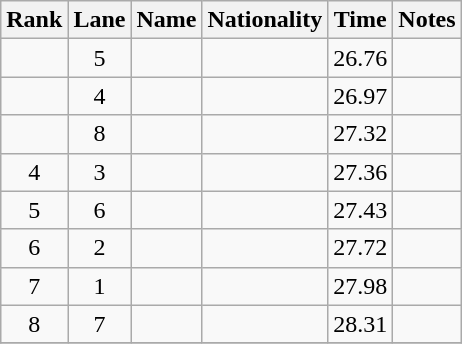<table class="wikitable sortable" style="text-align:center">
<tr>
<th>Rank</th>
<th>Lane</th>
<th>Name</th>
<th>Nationality</th>
<th>Time</th>
<th>Notes</th>
</tr>
<tr>
<td></td>
<td>5</td>
<td align=left></td>
<td align=left></td>
<td>26.76</td>
<td></td>
</tr>
<tr>
<td></td>
<td>4</td>
<td align=left></td>
<td align=left></td>
<td>26.97</td>
<td></td>
</tr>
<tr>
<td></td>
<td>8</td>
<td align=left></td>
<td align=left></td>
<td>27.32</td>
<td></td>
</tr>
<tr>
<td>4</td>
<td>3</td>
<td align=left></td>
<td align=left></td>
<td>27.36</td>
<td></td>
</tr>
<tr>
<td>5</td>
<td>6</td>
<td align=left></td>
<td align=left></td>
<td>27.43</td>
<td></td>
</tr>
<tr>
<td>6</td>
<td>2</td>
<td align=left></td>
<td align=left></td>
<td>27.72</td>
<td></td>
</tr>
<tr>
<td>7</td>
<td>1</td>
<td align=left></td>
<td align=left></td>
<td>27.98</td>
<td></td>
</tr>
<tr>
<td>8</td>
<td>7</td>
<td align=left></td>
<td align=left></td>
<td>28.31</td>
<td></td>
</tr>
<tr>
</tr>
</table>
